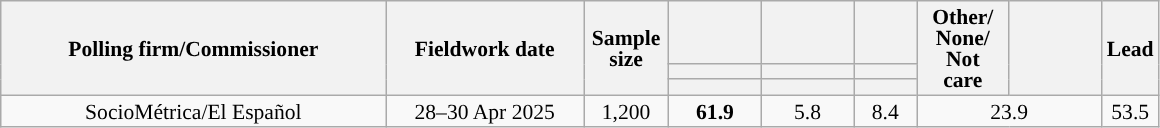<table class="wikitable collapsible collapsed" style="text-align:center; font-size:90%; line-height:14px;">
<tr style="height:42px;">
<th style="width:250px;" rowspan="3">Polling firm/Commissioner</th>
<th style="width:125px;" rowspan="3">Fieldwork date</th>
<th style="width:50px;" rowspan="3">Sample size</th>
<th style="width:55px;"></th>
<th style="width:55px;"></th>
<th style="width:35px;"></th>
<th style="width:55px;" rowspan="3">Other/<br>None/<br>Not<br>care</th>
<th style="width:55px;" rowspan="3"></th>
<th style="width:30px;" rowspan="3">Lead</th>
</tr>
<tr>
<th style="color:inherit;background:"></th>
<th style="color:inherit;background:"></th>
<th style="color:inherit;background:"></th>
</tr>
<tr>
<th></th>
<th></th>
<th></th>
</tr>
<tr>
<td>SocioMétrica/El Español</td>
<td>28–30 Apr 2025</td>
<td>1,200</td>
<td><strong>61.9</strong></td>
<td>5.8</td>
<td>8.4</td>
<td colspan="2">23.9</td>
<td style="background:">53.5</td>
</tr>
</table>
